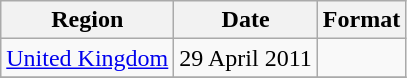<table class=wikitable>
<tr>
<th>Region</th>
<th>Date</th>
<th>Format</th>
</tr>
<tr>
<td align="center"><a href='#'>United Kingdom</a></td>
<td>29 April 2011</td>
<td></td>
</tr>
<tr>
</tr>
</table>
